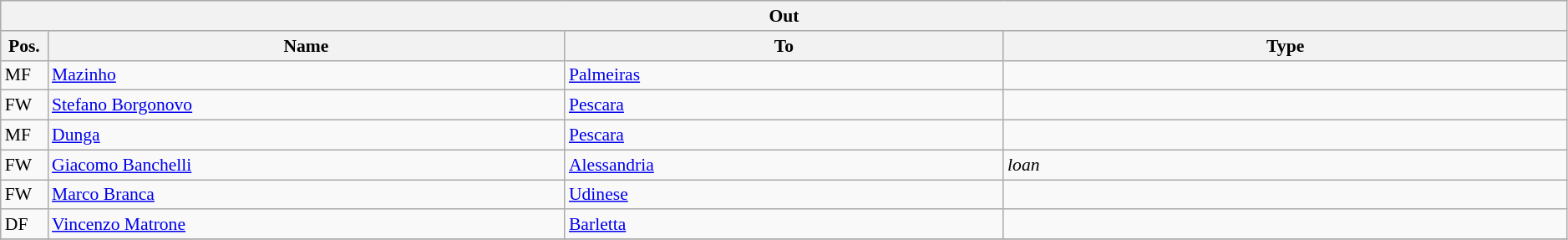<table class="wikitable" style="font-size:90%;width:99%;">
<tr>
<th colspan="4">Out</th>
</tr>
<tr>
<th width=3%>Pos.</th>
<th width=33%>Name</th>
<th width=28%>To</th>
<th width=36%>Type</th>
</tr>
<tr>
<td>MF</td>
<td><a href='#'>Mazinho</a></td>
<td><a href='#'>Palmeiras</a></td>
<td></td>
</tr>
<tr>
<td>FW</td>
<td><a href='#'>Stefano Borgonovo</a></td>
<td><a href='#'>Pescara</a></td>
<td></td>
</tr>
<tr>
<td>MF</td>
<td><a href='#'>Dunga</a></td>
<td><a href='#'>Pescara</a></td>
<td></td>
</tr>
<tr>
<td>FW</td>
<td><a href='#'>Giacomo Banchelli</a></td>
<td><a href='#'>Alessandria</a></td>
<td><em>loan</em></td>
</tr>
<tr>
<td>FW</td>
<td><a href='#'>Marco Branca</a></td>
<td><a href='#'>Udinese</a></td>
<td></td>
</tr>
<tr>
<td>DF</td>
<td><a href='#'>Vincenzo Matrone</a></td>
<td><a href='#'>Barletta</a></td>
<td></td>
</tr>
<tr>
</tr>
</table>
